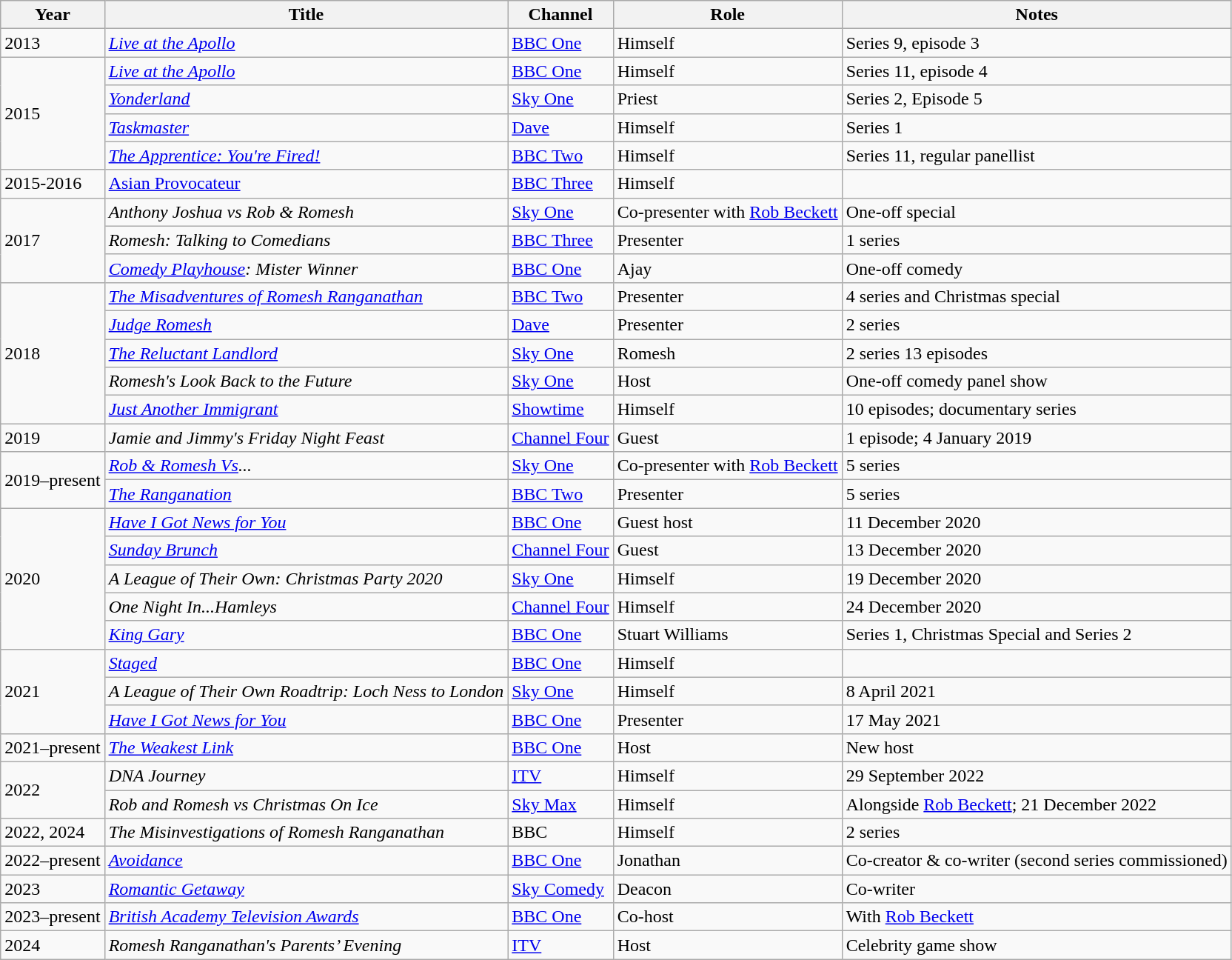<table class="wikitable sortable">
<tr>
<th>Year</th>
<th>Title</th>
<th>Channel</th>
<th>Role</th>
<th scope="col" class="unsortable">Notes</th>
</tr>
<tr>
<td>2013</td>
<td><em><a href='#'>Live at the Apollo</a></em></td>
<td><a href='#'>BBC One</a></td>
<td>Himself</td>
<td>Series 9, episode 3</td>
</tr>
<tr>
<td rowspan="4">2015</td>
<td><em><a href='#'>Live at the Apollo</a></em></td>
<td><a href='#'>BBC One</a></td>
<td>Himself</td>
<td>Series 11, episode 4</td>
</tr>
<tr>
<td><em><a href='#'>Yonderland</a></em></td>
<td><a href='#'>Sky One</a></td>
<td>Priest</td>
<td>Series 2, Episode 5</td>
</tr>
<tr>
<td><em><a href='#'>Taskmaster</a></em></td>
<td><a href='#'>Dave</a></td>
<td>Himself</td>
<td>Series 1</td>
</tr>
<tr>
<td><em><a href='#'>The Apprentice: You're Fired!</a></em></td>
<td><a href='#'>BBC Two</a></td>
<td>Himself</td>
<td>Series 11, regular panellist</td>
</tr>
<tr>
<td>2015-2016</td>
<td><a href='#'>Asian Provocateur</a></td>
<td><a href='#'>BBC Three</a></td>
<td>Himself</td>
<td></td>
</tr>
<tr>
<td rowspan="3">2017</td>
<td><em>Anthony Joshua vs Rob & Romesh</em></td>
<td><a href='#'>Sky One</a></td>
<td>Co-presenter with <a href='#'>Rob Beckett</a></td>
<td>One-off special</td>
</tr>
<tr>
<td><em>Romesh: Talking to Comedians</em></td>
<td><a href='#'>BBC Three</a></td>
<td>Presenter</td>
<td>1 series</td>
</tr>
<tr>
<td><em><a href='#'>Comedy Playhouse</a>: Mister Winner</em></td>
<td><a href='#'>BBC One</a></td>
<td>Ajay</td>
<td>One-off comedy</td>
</tr>
<tr>
<td rowspan="5">2018</td>
<td><em><a href='#'>The Misadventures of Romesh Ranganathan</a></em></td>
<td><a href='#'>BBC Two</a></td>
<td>Presenter</td>
<td>4 series and Christmas special</td>
</tr>
<tr>
<td><em><a href='#'>Judge Romesh</a></em></td>
<td><a href='#'>Dave</a></td>
<td>Presenter</td>
<td>2 series</td>
</tr>
<tr>
<td><em><a href='#'>The Reluctant Landlord</a></em></td>
<td><a href='#'>Sky One</a></td>
<td>Romesh</td>
<td>2 series 13 episodes</td>
</tr>
<tr>
<td><em>Romesh's Look Back to the Future</em></td>
<td><a href='#'>Sky One</a></td>
<td>Host</td>
<td>One-off comedy panel show</td>
</tr>
<tr>
<td><em><a href='#'>Just Another Immigrant</a></em></td>
<td><a href='#'>Showtime</a></td>
<td>Himself</td>
<td>10 episodes; documentary series</td>
</tr>
<tr>
<td>2019</td>
<td><em>Jamie and Jimmy's Friday Night Feast</em></td>
<td><a href='#'>Channel Four</a></td>
<td>Guest</td>
<td>1 episode; 4 January 2019</td>
</tr>
<tr>
<td rowspan="2">2019–present</td>
<td><em><a href='#'>Rob & Romesh Vs</a>...</em></td>
<td><a href='#'>Sky One</a></td>
<td>Co-presenter with <a href='#'>Rob Beckett</a></td>
<td>5 series</td>
</tr>
<tr>
<td><em><a href='#'>The Ranganation</a></em></td>
<td><a href='#'>BBC Two</a></td>
<td>Presenter</td>
<td>5 series</td>
</tr>
<tr>
<td rowspan="5">2020</td>
<td><em><a href='#'>Have I Got News for You</a></em></td>
<td><a href='#'>BBC One</a></td>
<td>Guest host</td>
<td>11 December 2020</td>
</tr>
<tr>
<td><em><a href='#'>Sunday Brunch</a></em></td>
<td><a href='#'>Channel Four</a></td>
<td>Guest</td>
<td>13 December 2020</td>
</tr>
<tr>
<td><em>A League of Their Own: Christmas Party 2020</em></td>
<td><a href='#'>Sky One</a></td>
<td>Himself</td>
<td>19 December 2020</td>
</tr>
<tr>
<td><em>One Night In...Hamleys</em></td>
<td><a href='#'>Channel Four</a></td>
<td>Himself</td>
<td>24 December 2020</td>
</tr>
<tr>
<td><em><a href='#'>King Gary</a></em> </td>
<td><a href='#'>BBC One</a></td>
<td>Stuart Williams</td>
<td>Series 1, Christmas Special and Series 2</td>
</tr>
<tr>
<td rowspan="3">2021</td>
<td><em><a href='#'>Staged</a></em></td>
<td><a href='#'>BBC One</a></td>
<td>Himself</td>
<td></td>
</tr>
<tr>
<td><em>A League of Their Own Roadtrip: Loch Ness to London</em></td>
<td><a href='#'>Sky One</a></td>
<td>Himself</td>
<td>8 April 2021</td>
</tr>
<tr>
<td><em><a href='#'>Have I Got News for You</a></em></td>
<td><a href='#'>BBC One</a></td>
<td>Presenter</td>
<td>17 May 2021</td>
</tr>
<tr>
<td>2021–present</td>
<td><em><a href='#'>The Weakest Link</a></em></td>
<td><a href='#'>BBC One</a></td>
<td>Host</td>
<td>New host</td>
</tr>
<tr>
<td rowspan="2">2022</td>
<td><em>DNA Journey</em></td>
<td><a href='#'>ITV</a></td>
<td>Himself</td>
<td>29 September 2022</td>
</tr>
<tr>
<td><em>Rob and Romesh vs Christmas On Ice</em></td>
<td><a href='#'>Sky Max</a></td>
<td>Himself</td>
<td>Alongside <a href='#'>Rob Beckett</a>; 21 December 2022</td>
</tr>
<tr>
<td>2022, 2024</td>
<td><em>The Misinvestigations of Romesh Ranganathan</em></td>
<td>BBC</td>
<td>Himself</td>
<td>2 series</td>
</tr>
<tr>
<td>2022–present</td>
<td><em><a href='#'>Avoidance</a></em></td>
<td><a href='#'>BBC One</a></td>
<td>Jonathan</td>
<td>Co-creator & co-writer (second series commissioned)</td>
</tr>
<tr>
<td>2023</td>
<td><em><a href='#'>Romantic Getaway</a></em></td>
<td><a href='#'>Sky Comedy</a></td>
<td>Deacon</td>
<td>Co-writer</td>
</tr>
<tr>
<td>2023–present</td>
<td><em><a href='#'>British Academy Television Awards</a></em></td>
<td><a href='#'>BBC One</a></td>
<td>Co-host</td>
<td>With <a href='#'>Rob Beckett</a></td>
</tr>
<tr>
<td>2024</td>
<td><em>Romesh Ranganathan's Parents’ Evening</em></td>
<td><a href='#'>ITV</a></td>
<td>Host</td>
<td>Celebrity game show</td>
</tr>
</table>
